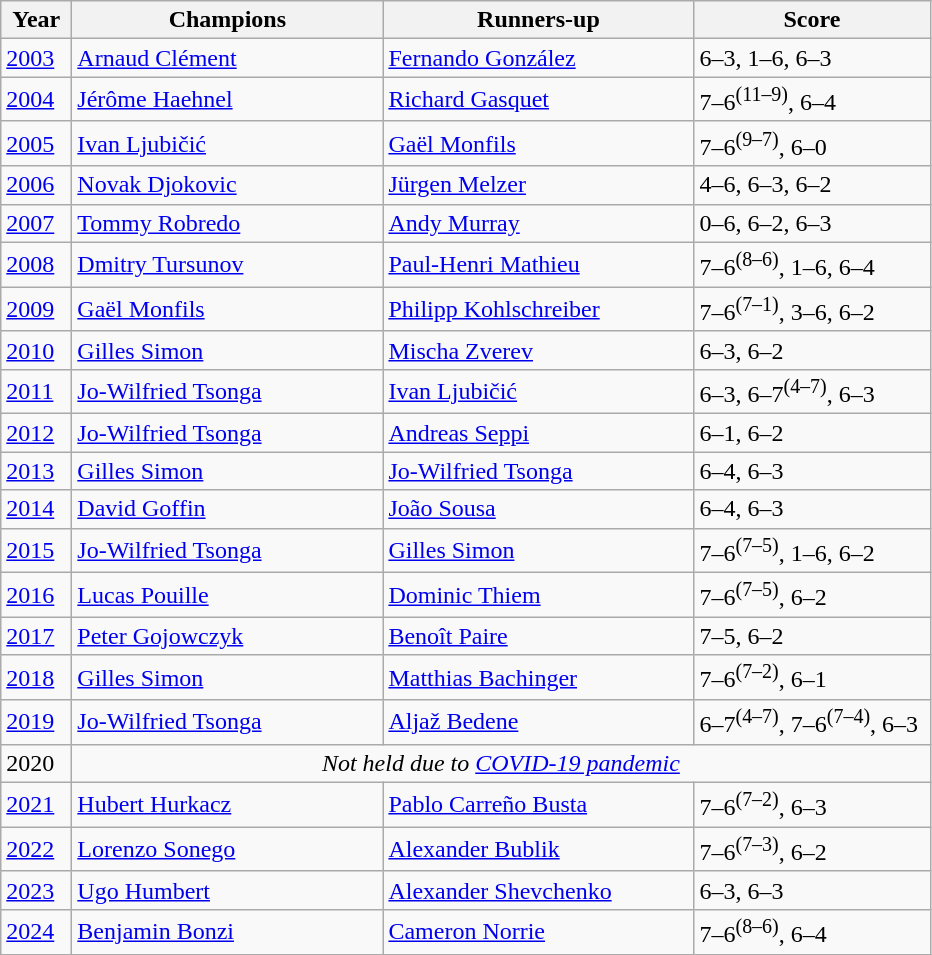<table class="wikitable">
<tr>
<th style="width:40px">Year</th>
<th style="width:200px">Champions</th>
<th style="width:200px">Runners-up</th>
<th style="width:150px" class="unsortable">Score</th>
</tr>
<tr>
<td><a href='#'>2003</a></td>
<td> <a href='#'>Arnaud Clément</a></td>
<td> <a href='#'>Fernando González</a></td>
<td>6–3, 1–6, 6–3</td>
</tr>
<tr>
<td><a href='#'>2004</a></td>
<td> <a href='#'>Jérôme Haehnel</a></td>
<td> <a href='#'>Richard Gasquet</a></td>
<td>7–6<sup>(11–9)</sup>, 6–4</td>
</tr>
<tr>
<td><a href='#'>2005</a></td>
<td> <a href='#'>Ivan Ljubičić</a></td>
<td> <a href='#'>Gaël Monfils</a></td>
<td>7–6<sup>(9–7)</sup>, 6–0</td>
</tr>
<tr>
<td><a href='#'>2006</a></td>
<td>  <a href='#'>Novak Djokovic</a></td>
<td>  <a href='#'>Jürgen Melzer</a></td>
<td>4–6, 6–3, 6–2</td>
</tr>
<tr>
<td><a href='#'>2007</a></td>
<td>  <a href='#'>Tommy Robredo</a></td>
<td>  <a href='#'>Andy Murray</a></td>
<td>0–6, 6–2, 6–3</td>
</tr>
<tr>
<td><a href='#'>2008</a></td>
<td>  <a href='#'>Dmitry Tursunov</a></td>
<td>  <a href='#'>Paul-Henri Mathieu</a></td>
<td>7–6<sup>(8–6)</sup>, 1–6, 6–4</td>
</tr>
<tr>
<td><a href='#'>2009</a></td>
<td> <a href='#'>Gaël Monfils</a></td>
<td> <a href='#'>Philipp Kohlschreiber</a></td>
<td>7–6<sup>(7–1)</sup>, 3–6, 6–2</td>
</tr>
<tr>
<td><a href='#'>2010</a></td>
<td> <a href='#'>Gilles Simon</a></td>
<td> <a href='#'>Mischa Zverev</a></td>
<td>6–3, 6–2</td>
</tr>
<tr>
<td><a href='#'>2011</a></td>
<td> <a href='#'>Jo-Wilfried Tsonga</a></td>
<td> <a href='#'>Ivan Ljubičić</a></td>
<td>6–3, 6–7<sup>(4–7)</sup>, 6–3</td>
</tr>
<tr>
<td><a href='#'>2012</a></td>
<td> <a href='#'>Jo-Wilfried Tsonga</a></td>
<td> <a href='#'>Andreas Seppi</a></td>
<td>6–1, 6–2</td>
</tr>
<tr>
<td><a href='#'>2013</a></td>
<td> <a href='#'>Gilles Simon</a></td>
<td> <a href='#'>Jo-Wilfried Tsonga</a></td>
<td>6–4, 6–3</td>
</tr>
<tr>
<td><a href='#'>2014</a></td>
<td> <a href='#'>David Goffin</a></td>
<td> <a href='#'>João Sousa</a></td>
<td>6–4, 6–3</td>
</tr>
<tr>
<td><a href='#'>2015</a></td>
<td> <a href='#'>Jo-Wilfried Tsonga</a></td>
<td> <a href='#'>Gilles Simon</a></td>
<td>7–6<sup>(7–5)</sup>, 1–6, 6–2</td>
</tr>
<tr>
<td><a href='#'>2016</a></td>
<td> <a href='#'>Lucas Pouille</a></td>
<td> <a href='#'>Dominic Thiem</a></td>
<td>7–6<sup>(7–5)</sup>, 6–2</td>
</tr>
<tr>
<td><a href='#'>2017</a></td>
<td> <a href='#'>Peter Gojowczyk</a></td>
<td> <a href='#'>Benoît Paire</a></td>
<td>7–5, 6–2</td>
</tr>
<tr>
<td><a href='#'>2018</a></td>
<td> <a href='#'>Gilles Simon</a></td>
<td> <a href='#'>Matthias Bachinger</a></td>
<td>7–6<sup>(7–2)</sup>, 6–1</td>
</tr>
<tr>
<td><a href='#'>2019</a></td>
<td> <a href='#'>Jo-Wilfried Tsonga</a></td>
<td> <a href='#'>Aljaž Bedene</a></td>
<td>6–7<sup>(4–7)</sup>, 7–6<sup>(7–4)</sup>, 6–3</td>
</tr>
<tr>
<td>2020</td>
<td colspan=3 align=center><em>Not held due to <a href='#'>COVID-19 pandemic</a></em></td>
</tr>
<tr>
<td><a href='#'>2021</a></td>
<td> <a href='#'>Hubert Hurkacz</a></td>
<td> <a href='#'>Pablo Carreño Busta</a></td>
<td>7–6<sup>(7–2)</sup>, 6–3</td>
</tr>
<tr>
<td><a href='#'>2022</a></td>
<td> <a href='#'>Lorenzo Sonego</a></td>
<td> <a href='#'>Alexander Bublik</a></td>
<td>7–6<sup>(7–3)</sup>, 6–2</td>
</tr>
<tr>
<td><a href='#'>2023</a></td>
<td> <a href='#'>Ugo Humbert</a></td>
<td> <a href='#'>Alexander Shevchenko</a></td>
<td>6–3, 6–3</td>
</tr>
<tr>
<td><a href='#'>2024</a></td>
<td> <a href='#'>Benjamin Bonzi</a></td>
<td> <a href='#'>Cameron Norrie</a></td>
<td>7–6<sup>(8–6)</sup>, 6–4</td>
</tr>
</table>
